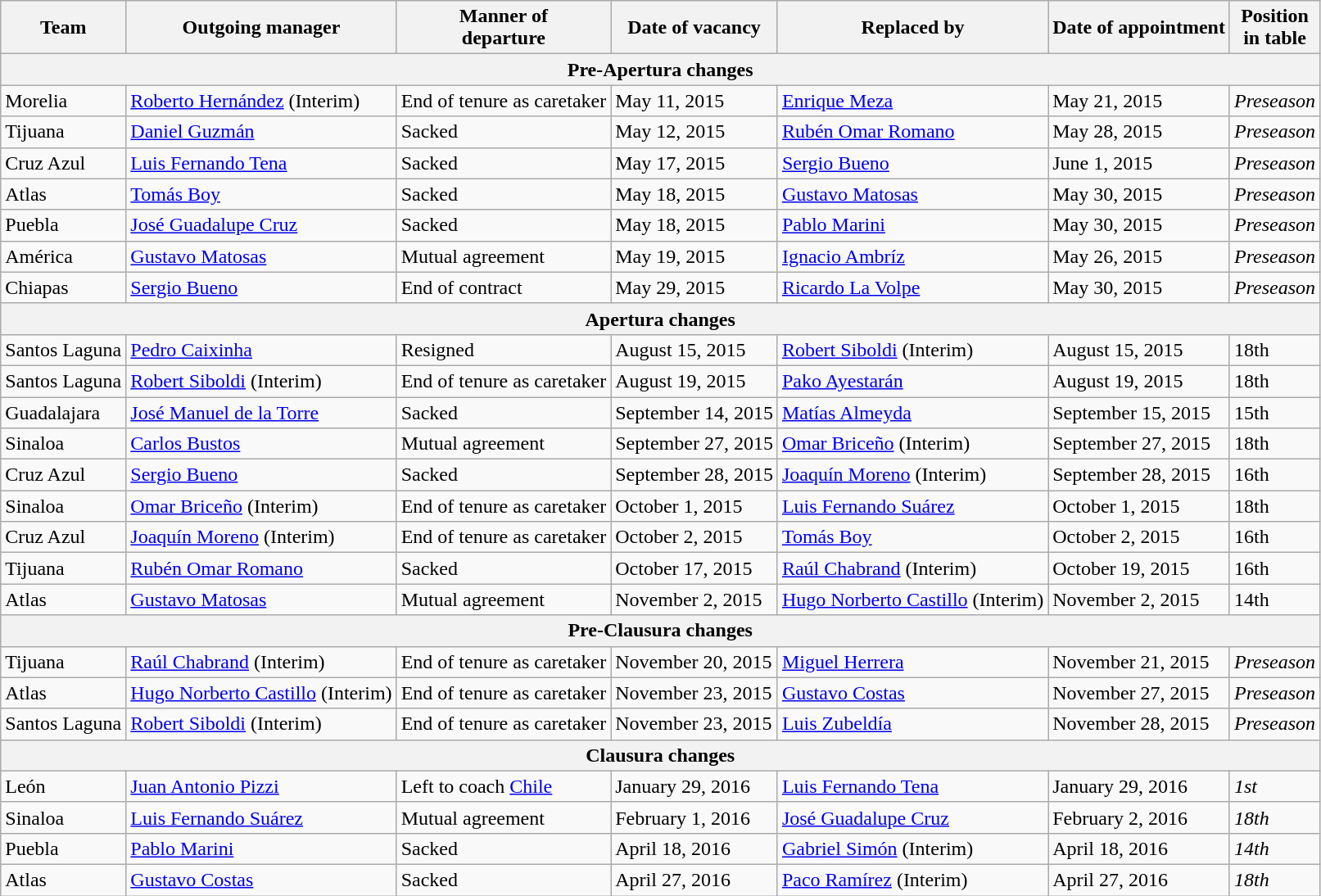<table class="wikitable sortable">
<tr>
<th>Team</th>
<th>Outgoing manager</th>
<th>Manner of <br> departure</th>
<th>Date of vacancy</th>
<th>Replaced by</th>
<th>Date of appointment</th>
<th>Position <br> in table</th>
</tr>
<tr>
<th colspan=7>Pre-Apertura changes</th>
</tr>
<tr>
<td>Morelia</td>
<td> <a href='#'>Roberto Hernández</a> (Interim)</td>
<td>End of tenure as caretaker</td>
<td>May 11, 2015</td>
<td> <a href='#'>Enrique Meza</a></td>
<td>May 21, 2015</td>
<td><em>Preseason</em></td>
</tr>
<tr>
<td>Tijuana</td>
<td> <a href='#'>Daniel Guzmán</a></td>
<td>Sacked</td>
<td>May 12, 2015</td>
<td> <a href='#'>Rubén Omar Romano</a></td>
<td>May 28, 2015</td>
<td><em>Preseason</em></td>
</tr>
<tr>
<td>Cruz Azul</td>
<td> <a href='#'>Luis Fernando Tena</a></td>
<td>Sacked</td>
<td>May 17, 2015</td>
<td> <a href='#'>Sergio Bueno</a></td>
<td>June 1, 2015</td>
<td><em>Preseason</em></td>
</tr>
<tr>
<td>Atlas</td>
<td> <a href='#'>Tomás Boy</a></td>
<td>Sacked</td>
<td>May 18, 2015</td>
<td> <a href='#'>Gustavo Matosas</a></td>
<td>May 30, 2015</td>
<td><em>Preseason</em></td>
</tr>
<tr>
<td>Puebla</td>
<td> <a href='#'>José Guadalupe Cruz</a></td>
<td>Sacked</td>
<td>May 18, 2015</td>
<td> <a href='#'>Pablo Marini</a></td>
<td>May 30, 2015</td>
<td><em>Preseason</em></td>
</tr>
<tr>
<td>América</td>
<td> <a href='#'>Gustavo Matosas</a></td>
<td>Mutual agreement</td>
<td>May 19, 2015</td>
<td> <a href='#'>Ignacio Ambríz</a></td>
<td>May 26, 2015</td>
<td><em>Preseason</em></td>
</tr>
<tr>
<td>Chiapas</td>
<td> <a href='#'>Sergio Bueno</a></td>
<td>End of contract</td>
<td>May 29, 2015</td>
<td> <a href='#'>Ricardo La Volpe</a></td>
<td>May 30, 2015</td>
<td><em>Preseason</em></td>
</tr>
<tr>
<th colspan=7>Apertura changes</th>
</tr>
<tr>
<td>Santos Laguna</td>
<td> <a href='#'>Pedro Caixinha</a></td>
<td>Resigned</td>
<td>August 15, 2015</td>
<td> <a href='#'>Robert Siboldi</a> (Interim)</td>
<td>August 15, 2015</td>
<td>18th</td>
</tr>
<tr>
<td>Santos Laguna</td>
<td> <a href='#'>Robert Siboldi</a> (Interim)</td>
<td>End of tenure as caretaker</td>
<td>August 19, 2015</td>
<td> <a href='#'>Pako Ayestarán</a></td>
<td>August 19, 2015</td>
<td>18th</td>
</tr>
<tr>
<td>Guadalajara</td>
<td> <a href='#'>José Manuel de la Torre</a></td>
<td>Sacked</td>
<td>September 14, 2015</td>
<td> <a href='#'>Matías Almeyda</a></td>
<td>September 15, 2015</td>
<td>15th</td>
</tr>
<tr>
<td>Sinaloa</td>
<td> <a href='#'>Carlos Bustos</a></td>
<td>Mutual agreement</td>
<td>September 27, 2015</td>
<td> <a href='#'>Omar Briceño</a> (Interim)</td>
<td>September 27, 2015</td>
<td>18th</td>
</tr>
<tr>
<td>Cruz Azul</td>
<td> <a href='#'>Sergio Bueno</a></td>
<td>Sacked</td>
<td>September 28, 2015</td>
<td> <a href='#'>Joaquín Moreno</a> (Interim)</td>
<td>September 28, 2015</td>
<td>16th</td>
</tr>
<tr>
<td>Sinaloa</td>
<td> <a href='#'>Omar Briceño</a> (Interim)</td>
<td>End of tenure as caretaker</td>
<td>October 1, 2015</td>
<td> <a href='#'>Luis Fernando Suárez</a></td>
<td>October 1, 2015</td>
<td>18th</td>
</tr>
<tr>
<td>Cruz Azul</td>
<td> <a href='#'>Joaquín Moreno</a> (Interim)</td>
<td>End of tenure as caretaker</td>
<td>October 2, 2015</td>
<td> <a href='#'>Tomás Boy</a></td>
<td>October 2, 2015</td>
<td>16th</td>
</tr>
<tr>
<td>Tijuana</td>
<td> <a href='#'>Rubén Omar Romano</a></td>
<td>Sacked</td>
<td>October 17, 2015</td>
<td> <a href='#'>Raúl Chabrand</a> (Interim)</td>
<td>October 19, 2015</td>
<td>16th</td>
</tr>
<tr>
<td>Atlas</td>
<td> <a href='#'>Gustavo Matosas</a></td>
<td>Mutual agreement</td>
<td>November 2, 2015</td>
<td> <a href='#'>Hugo Norberto Castillo</a> (Interim)</td>
<td>November 2, 2015</td>
<td>14th</td>
</tr>
<tr>
<th colspan=7>Pre-Clausura changes</th>
</tr>
<tr>
<td>Tijuana</td>
<td> <a href='#'>Raúl Chabrand</a> (Interim)</td>
<td>End of tenure as caretaker</td>
<td>November 20, 2015</td>
<td> <a href='#'>Miguel Herrera</a></td>
<td>November 21, 2015</td>
<td><em>Preseason</em></td>
</tr>
<tr>
<td>Atlas</td>
<td> <a href='#'>Hugo Norberto Castillo</a> (Interim)</td>
<td>End of tenure as caretaker</td>
<td>November 23, 2015</td>
<td> <a href='#'>Gustavo Costas</a></td>
<td>November 27, 2015</td>
<td><em>Preseason</em></td>
</tr>
<tr>
<td>Santos Laguna</td>
<td> <a href='#'>Robert Siboldi</a> (Interim)</td>
<td>End of tenure as caretaker</td>
<td>November 23, 2015</td>
<td> <a href='#'>Luis Zubeldía</a></td>
<td>November 28, 2015</td>
<td><em>Preseason</em></td>
</tr>
<tr>
<th colspan=7>Clausura changes</th>
</tr>
<tr>
<td>León</td>
<td> <a href='#'>Juan Antonio Pizzi</a></td>
<td>Left to coach <a href='#'>Chile</a></td>
<td>January 29, 2016</td>
<td> <a href='#'>Luis Fernando Tena</a></td>
<td>January 29, 2016</td>
<td><em>1st</em></td>
</tr>
<tr>
<td>Sinaloa</td>
<td> <a href='#'>Luis Fernando Suárez</a></td>
<td>Mutual agreement</td>
<td>February 1, 2016</td>
<td> <a href='#'>José Guadalupe Cruz</a></td>
<td>February 2, 2016</td>
<td><em>18th</em></td>
</tr>
<tr>
<td>Puebla</td>
<td> <a href='#'>Pablo Marini</a></td>
<td>Sacked</td>
<td>April 18, 2016</td>
<td> <a href='#'>Gabriel Simón</a> (Interim)</td>
<td>April 18, 2016</td>
<td><em>14th</em></td>
</tr>
<tr>
<td>Atlas</td>
<td> <a href='#'>Gustavo Costas</a></td>
<td>Sacked</td>
<td>April 27, 2016</td>
<td> <a href='#'>Paco Ramírez</a> (Interim)</td>
<td>April 27, 2016</td>
<td><em>18th</em></td>
</tr>
</table>
